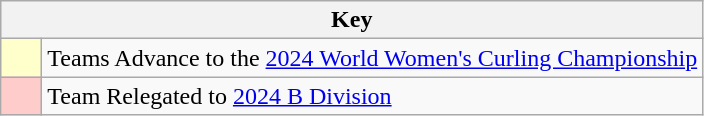<table class="wikitable" style="text-align: center;">
<tr>
<th colspan=2>Key</th>
</tr>
<tr>
<td style="background:#ffffcc; width:20px;"></td>
<td align=left>Teams Advance to the <a href='#'>2024 World Women's Curling Championship</a></td>
</tr>
<tr>
<td style="background:#ffcccc; width:20px;"></td>
<td align=left>Team Relegated to <a href='#'>2024 B Division</a></td>
</tr>
</table>
